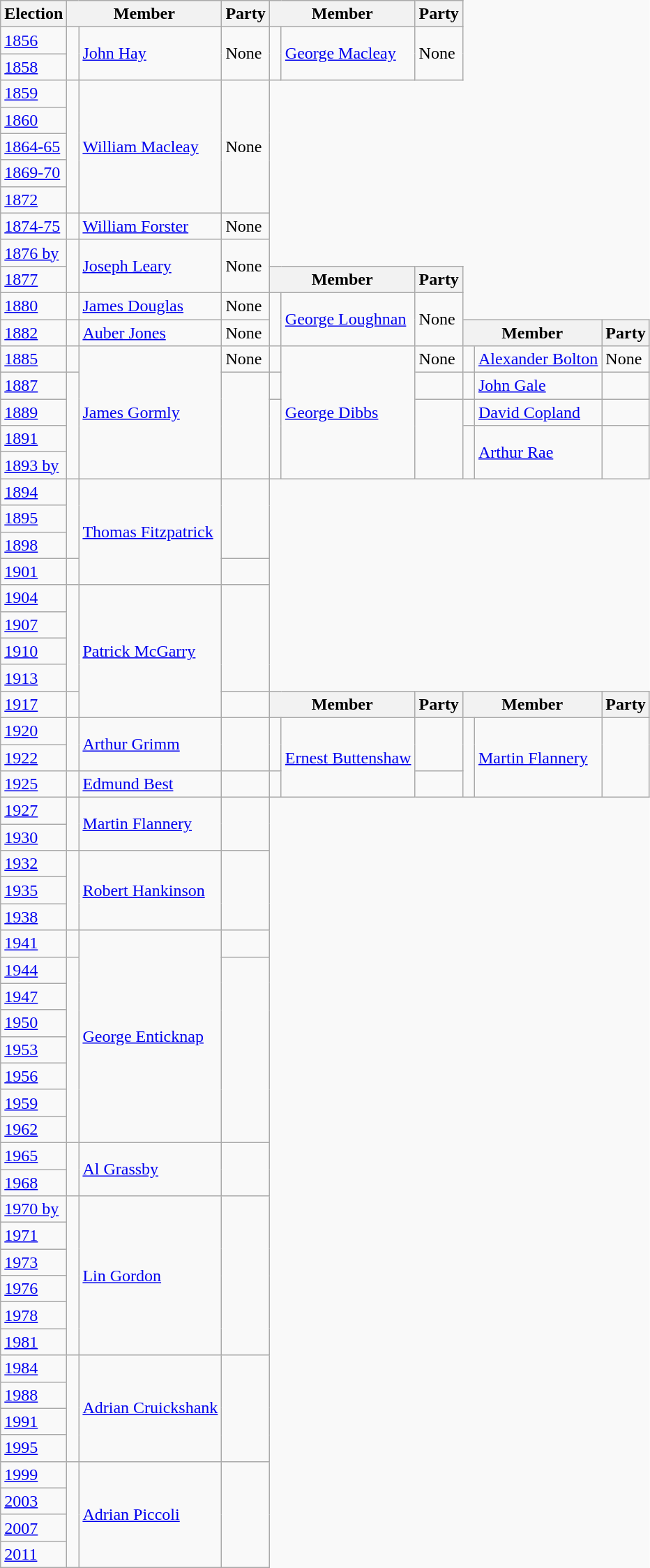<table class="wikitable" style='border-style: none none none solid;'>
<tr>
<th>Election</th>
<th colspan="2">Member</th>
<th>Party</th>
<th colspan="2">Member</th>
<th>Party</th>
</tr>
<tr>
<td><a href='#'>1856</a></td>
<td rowspan="2" > </td>
<td rowspan="2" style="background: #f9f9f9"><a href='#'>John Hay</a></td>
<td rowspan="2" style="background: #f9f9f9">None</td>
<td rowspan="2" > </td>
<td rowspan="2" style="background: #f9f9f9"><a href='#'>George Macleay</a></td>
<td rowspan="2" style="background: #f9f9f9">None</td>
</tr>
<tr>
<td><a href='#'>1858</a></td>
</tr>
<tr>
<td><a href='#'>1859</a></td>
<td rowspan="5" > </td>
<td rowspan="5" style="background: #f9f9f9"><a href='#'>William Macleay</a></td>
<td rowspan="5" style="background: #f9f9f9">None</td>
</tr>
<tr>
<td><a href='#'>1860</a></td>
</tr>
<tr>
<td><a href='#'>1864-65</a></td>
</tr>
<tr>
<td><a href='#'>1869-70</a></td>
</tr>
<tr>
<td><a href='#'>1872</a></td>
</tr>
<tr>
<td><a href='#'>1874-75</a></td>
<td> </td>
<td style="background: #f9f9f9"><a href='#'>William Forster</a></td>
<td style="background: #f9f9f9">None</td>
</tr>
<tr>
<td><a href='#'>1876 by</a></td>
<td rowspan="2" > </td>
<td rowspan="2" style="background: #f9f9f9"><a href='#'>Joseph Leary</a></td>
<td rowspan="2" style="background: #f9f9f9">None</td>
</tr>
<tr>
<td><a href='#'>1877</a></td>
<th colspan="2">Member</th>
<th>Party</th>
</tr>
<tr>
<td><a href='#'>1880</a></td>
<td> </td>
<td style="background: #f9f9f9"><a href='#'>James Douglas</a></td>
<td style="background: #f9f9f9">None</td>
<td rowspan="2" > </td>
<td rowspan="2" style="background: #f9f9f9"><a href='#'>George Loughnan</a></td>
<td rowspan="2" style="background: #f9f9f9">None</td>
</tr>
<tr>
<td><a href='#'>1882</a></td>
<td> </td>
<td style="background: #f9f9f9"><a href='#'>Auber Jones</a></td>
<td style="background: #f9f9f9">None</td>
<th colspan="2">Member</th>
<th>Party</th>
</tr>
<tr>
<td><a href='#'>1885</a></td>
<td> </td>
<td rowspan="5" style="background: #f9f9f9"><a href='#'>James Gormly</a></td>
<td style="background: #f9f9f9">None</td>
<td> </td>
<td rowspan="5" style="background: #f9f9f9"><a href='#'>George Dibbs</a></td>
<td style="background: #f9f9f9">None</td>
<td> </td>
<td style="background: #f9f9f9"><a href='#'>Alexander Bolton</a></td>
<td style="background: #f9f9f9">None</td>
</tr>
<tr>
<td><a href='#'>1887</a></td>
<td rowspan="4" > </td>
<td rowspan="4" style="background: #f9f9f9"></td>
<td> </td>
<td style="background: #f9f9f9"></td>
<td> </td>
<td style="background: #f9f9f9"><a href='#'>John Gale</a></td>
<td style="background: #f9f9f9"></td>
</tr>
<tr>
<td><a href='#'>1889</a></td>
<td rowspan="3" > </td>
<td rowspan="3" style="background: #f9f9f9"></td>
<td> </td>
<td style="background: #f9f9f9"><a href='#'>David Copland</a></td>
<td style="background: #f9f9f9"></td>
</tr>
<tr>
<td><a href='#'>1891</a></td>
<td rowspan="2" > </td>
<td rowspan="2" style="background: #f9f9f9"><a href='#'>Arthur Rae</a></td>
<td rowspan="2" style="background: #f9f9f9"></td>
</tr>
<tr>
<td><a href='#'>1893 by</a></td>
</tr>
<tr>
<td><a href='#'>1894</a></td>
<td rowspan="3" > </td>
<td rowspan="4" style="background: #f9f9f9"><a href='#'>Thomas Fitzpatrick</a></td>
<td rowspan="3" style="background: #f9f9f9"></td>
</tr>
<tr>
<td><a href='#'>1895</a></td>
</tr>
<tr>
<td><a href='#'>1898</a></td>
</tr>
<tr>
<td><a href='#'>1901</a></td>
<td> </td>
<td style="background: #f9f9f9"></td>
</tr>
<tr>
<td><a href='#'>1904</a></td>
<td rowspan="4" > </td>
<td rowspan="5" style="background: #f9f9f9"><a href='#'>Patrick McGarry</a></td>
<td rowspan="4" style="background: #f9f9f9"></td>
</tr>
<tr>
<td><a href='#'>1907</a></td>
</tr>
<tr>
<td><a href='#'>1910</a></td>
</tr>
<tr>
<td><a href='#'>1913</a></td>
</tr>
<tr>
<td><a href='#'>1917</a></td>
<td> </td>
<td style="background: #f9f9f9"></td>
<th colspan="2">Member</th>
<th>Party</th>
<th colspan="2">Member</th>
<th colspan="2">Party</th>
</tr>
<tr>
<td><a href='#'>1920</a></td>
<td rowspan="2" > </td>
<td rowspan="2" style="background: #f9f9f9"><a href='#'>Arthur Grimm</a></td>
<td rowspan="2" style="background: #f9f9f9"></td>
<td rowspan="2" > </td>
<td rowspan="3" style="background: #f9f9f9"><a href='#'>Ernest Buttenshaw</a></td>
<td rowspan="2" style="background: #f9f9f9"></td>
<td rowspan="3" > </td>
<td rowspan="3" style="background: #f9f9f9"><a href='#'>Martin Flannery</a></td>
<td rowspan="3" style="background: #f9f9f9"></td>
</tr>
<tr>
<td><a href='#'>1922</a></td>
</tr>
<tr>
<td><a href='#'>1925</a></td>
<td> </td>
<td style="background: #f9f9f9"><a href='#'>Edmund Best</a></td>
<td style="background: #f9f9f9"></td>
<td> </td>
<td style="background: #f9f9f9"></td>
</tr>
<tr>
<td><a href='#'>1927</a></td>
<td rowspan="2" > </td>
<td rowspan="2" style="background: #f9f9f9"><a href='#'>Martin Flannery</a></td>
<td rowspan="2" style="background: #f9f9f9"></td>
</tr>
<tr>
<td><a href='#'>1930</a></td>
</tr>
<tr>
<td><a href='#'>1932</a></td>
<td rowspan="3" > </td>
<td rowspan="3" style="background: #f9f9f9"><a href='#'>Robert Hankinson</a></td>
<td rowspan="3" style="background: #f9f9f9"></td>
</tr>
<tr>
<td><a href='#'>1935</a></td>
</tr>
<tr>
<td><a href='#'>1938</a></td>
</tr>
<tr>
<td><a href='#'>1941</a></td>
<td> </td>
<td rowspan="8" style="background: #f9f9f9"><a href='#'>George Enticknap</a></td>
<td style="background: #f9f9f9"></td>
</tr>
<tr>
<td><a href='#'>1944</a></td>
<td rowspan="7" > </td>
<td rowspan="7" style="background: #f9f9f9"></td>
</tr>
<tr>
<td><a href='#'>1947</a></td>
</tr>
<tr>
<td><a href='#'>1950</a></td>
</tr>
<tr>
<td><a href='#'>1953</a></td>
</tr>
<tr>
<td><a href='#'>1956</a></td>
</tr>
<tr>
<td><a href='#'>1959</a></td>
</tr>
<tr>
<td><a href='#'>1962</a></td>
</tr>
<tr>
<td><a href='#'>1965</a></td>
<td rowspan="2" > </td>
<td rowspan="2" style="background: #f9f9f9"><a href='#'>Al Grassby</a></td>
<td rowspan="2" style="background: #f9f9f9"></td>
</tr>
<tr>
<td><a href='#'>1968</a></td>
</tr>
<tr>
<td><a href='#'>1970 by</a></td>
<td rowspan="6" > </td>
<td rowspan="6" style="background: #f9f9f9"><a href='#'>Lin Gordon</a></td>
<td rowspan="6" style="background: #f9f9f9"></td>
</tr>
<tr>
<td><a href='#'>1971</a></td>
</tr>
<tr>
<td><a href='#'>1973</a></td>
</tr>
<tr>
<td><a href='#'>1976</a></td>
</tr>
<tr>
<td><a href='#'>1978</a></td>
</tr>
<tr>
<td><a href='#'>1981</a></td>
</tr>
<tr>
<td><a href='#'>1984</a></td>
<td rowspan="4" > </td>
<td rowspan="4" style="background: #f9f9f9"><a href='#'>Adrian Cruickshank</a></td>
<td rowspan="4" style="background: #f9f9f9"></td>
</tr>
<tr>
<td><a href='#'>1988</a></td>
</tr>
<tr>
<td><a href='#'>1991</a></td>
</tr>
<tr>
<td><a href='#'>1995</a></td>
</tr>
<tr>
<td><a href='#'>1999</a></td>
<td rowspan="4" > </td>
<td rowspan="4" style="background: #f9f9f9"><a href='#'>Adrian Piccoli</a></td>
<td rowspan="4" style="background: #f9f9f9"></td>
</tr>
<tr>
<td><a href='#'>2003</a></td>
</tr>
<tr>
<td><a href='#'>2007</a></td>
</tr>
<tr>
<td><a href='#'>2011</a></td>
</tr>
</table>
